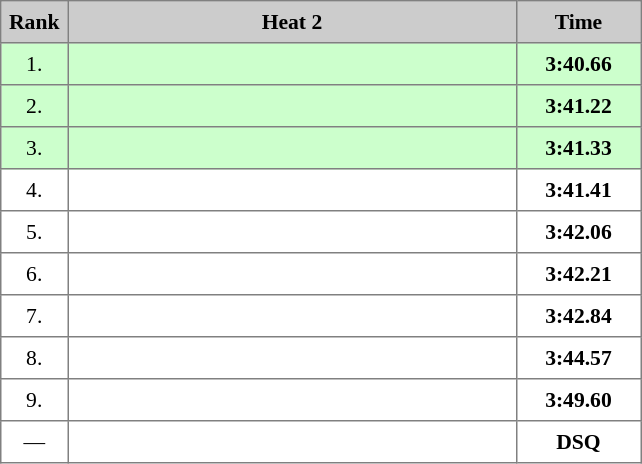<table border="1" cellspacing="2" cellpadding="5" style="border-collapse: collapse; font-size: 90%;">
<tr style="background:#ccc;">
<th>Rank</th>
<th style="width: 20em">Heat 2</th>
<th style="width: 5em">Time</th>
</tr>
<tr style="background:#cfc;">
<td style="text-align:center;">1.</td>
<td></td>
<td style="text-align:center;"><strong>3:40.66</strong></td>
</tr>
<tr style="background:#cfc;">
<td style="text-align:center;">2.</td>
<td></td>
<td style="text-align:center;"><strong>3:41.22</strong></td>
</tr>
<tr style="background:#cfc;">
<td style="text-align:center;">3.</td>
<td></td>
<td style="text-align:center;"><strong>3:41.33</strong></td>
</tr>
<tr>
<td style="text-align:center;">4.</td>
<td></td>
<td style="text-align:center;"><strong>3:41.41</strong></td>
</tr>
<tr>
<td style="text-align:center;">5.</td>
<td></td>
<td style="text-align:center;"><strong>3:42.06</strong></td>
</tr>
<tr>
<td style="text-align:center;">6.</td>
<td></td>
<td style="text-align:center;"><strong>3:42.21</strong></td>
</tr>
<tr>
<td style="text-align:center;">7.</td>
<td></td>
<td style="text-align:center;"><strong>3:42.84</strong></td>
</tr>
<tr>
<td style="text-align:center;">8.</td>
<td></td>
<td style="text-align:center;"><strong>3:44.57</strong></td>
</tr>
<tr>
<td style="text-align:center;">9.</td>
<td></td>
<td style="text-align:center;"><strong>3:49.60</strong></td>
</tr>
<tr>
<td style="text-align:center;">—</td>
<td></td>
<td style="text-align:center;"><strong>DSQ</strong></td>
</tr>
</table>
